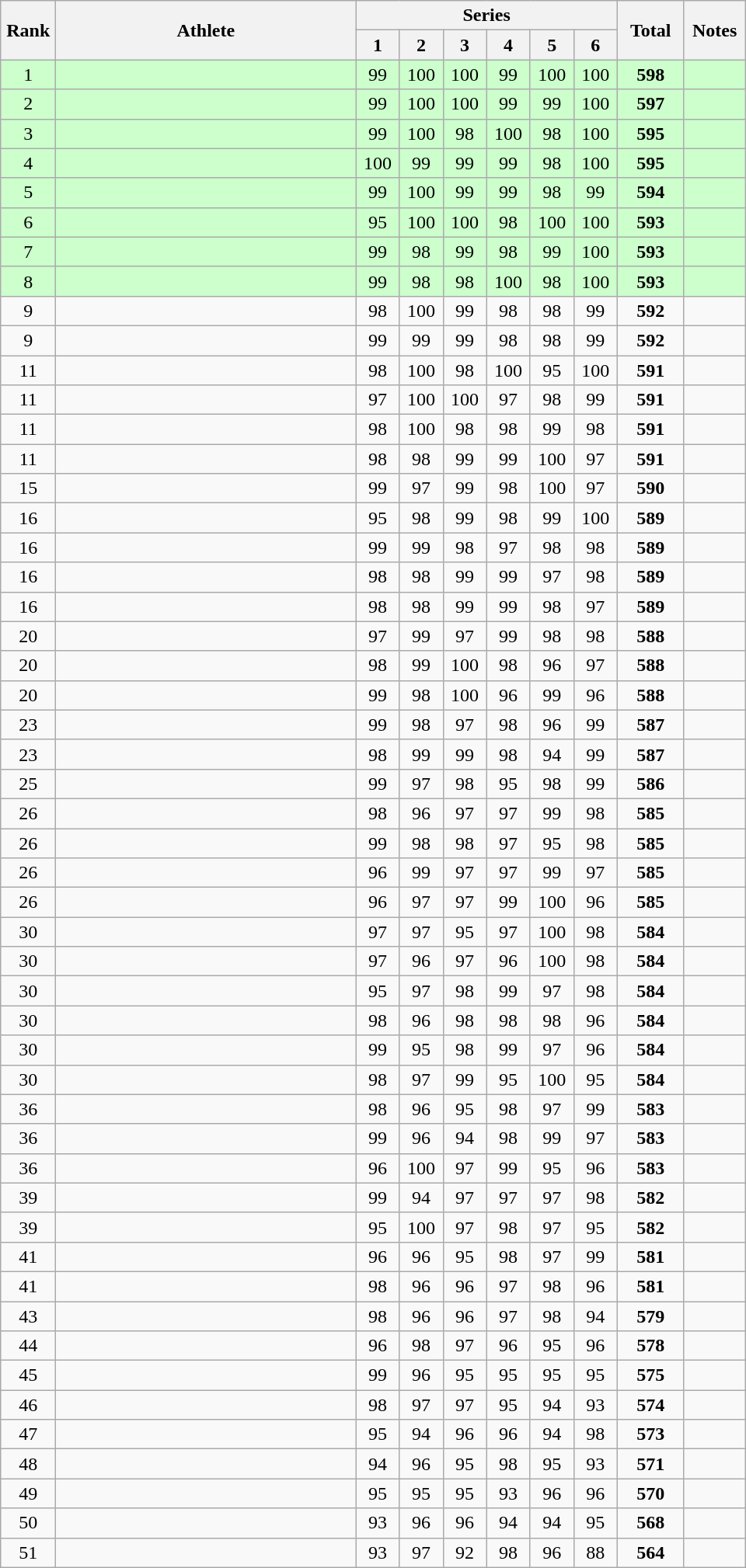<table class="wikitable" style="text-align:center">
<tr>
<th rowspan=2 width=40>Rank</th>
<th rowspan=2 width=250>Athlete</th>
<th colspan=6>Series</th>
<th rowspan=2 width=50>Total</th>
<th rowspan=2 width=45>Notes</th>
</tr>
<tr>
<th width=30>1</th>
<th width=30>2</th>
<th width=30>3</th>
<th width=30>4</th>
<th width=30>5</th>
<th width=30>6</th>
</tr>
<tr bgcolor=ccffcc>
<td>1</td>
<td align=left></td>
<td>99</td>
<td>100</td>
<td>100</td>
<td>99</td>
<td>100</td>
<td>100</td>
<td><strong>598</strong></td>
<td></td>
</tr>
<tr bgcolor=ccffcc>
<td>2</td>
<td align=left></td>
<td>99</td>
<td>100</td>
<td>100</td>
<td>99</td>
<td>99</td>
<td>100</td>
<td><strong>597</strong></td>
<td></td>
</tr>
<tr bgcolor=ccffcc>
<td>3</td>
<td align=left></td>
<td>99</td>
<td>100</td>
<td>98</td>
<td>100</td>
<td>98</td>
<td>100</td>
<td><strong>595</strong></td>
<td></td>
</tr>
<tr bgcolor=ccffcc>
<td>4</td>
<td align=left></td>
<td>100</td>
<td>99</td>
<td>99</td>
<td>99</td>
<td>98</td>
<td>100</td>
<td><strong>595</strong></td>
<td></td>
</tr>
<tr bgcolor=ccffcc>
<td>5</td>
<td align=left></td>
<td>99</td>
<td>100</td>
<td>99</td>
<td>99</td>
<td>98</td>
<td>99</td>
<td><strong>594</strong></td>
<td></td>
</tr>
<tr bgcolor=ccffcc>
<td>6</td>
<td align=left></td>
<td>95</td>
<td>100</td>
<td>100</td>
<td>98</td>
<td>100</td>
<td>100</td>
<td><strong>593</strong></td>
<td></td>
</tr>
<tr bgcolor=ccffcc>
<td>7</td>
<td align=left></td>
<td>99</td>
<td>98</td>
<td>99</td>
<td>98</td>
<td>99</td>
<td>100</td>
<td><strong>593</strong></td>
<td></td>
</tr>
<tr bgcolor=ccffcc>
<td>8</td>
<td align=left></td>
<td>99</td>
<td>98</td>
<td>98</td>
<td>100</td>
<td>98</td>
<td>100</td>
<td><strong>593</strong></td>
<td></td>
</tr>
<tr>
<td>9</td>
<td align=left></td>
<td>98</td>
<td>100</td>
<td>99</td>
<td>98</td>
<td>98</td>
<td>99</td>
<td><strong>592</strong></td>
<td></td>
</tr>
<tr>
<td>9</td>
<td align=left></td>
<td>99</td>
<td>99</td>
<td>99</td>
<td>98</td>
<td>98</td>
<td>99</td>
<td><strong>592</strong></td>
<td></td>
</tr>
<tr>
<td>11</td>
<td align=left></td>
<td>98</td>
<td>100</td>
<td>98</td>
<td>100</td>
<td>95</td>
<td>100</td>
<td><strong>591</strong></td>
<td></td>
</tr>
<tr>
<td>11</td>
<td align=left></td>
<td>97</td>
<td>100</td>
<td>100</td>
<td>97</td>
<td>98</td>
<td>99</td>
<td><strong>591</strong></td>
<td></td>
</tr>
<tr>
<td>11</td>
<td align=left></td>
<td>98</td>
<td>100</td>
<td>98</td>
<td>98</td>
<td>99</td>
<td>98</td>
<td><strong>591</strong></td>
<td></td>
</tr>
<tr>
<td>11</td>
<td align=left></td>
<td>98</td>
<td>98</td>
<td>99</td>
<td>99</td>
<td>100</td>
<td>97</td>
<td><strong>591</strong></td>
<td></td>
</tr>
<tr>
<td>15</td>
<td align=left></td>
<td>99</td>
<td>97</td>
<td>99</td>
<td>98</td>
<td>100</td>
<td>97</td>
<td><strong>590</strong></td>
<td></td>
</tr>
<tr>
<td>16</td>
<td align=left></td>
<td>95</td>
<td>98</td>
<td>99</td>
<td>98</td>
<td>99</td>
<td>100</td>
<td><strong>589</strong></td>
<td></td>
</tr>
<tr>
<td>16</td>
<td align=left></td>
<td>99</td>
<td>99</td>
<td>98</td>
<td>97</td>
<td>98</td>
<td>98</td>
<td><strong>589</strong></td>
<td></td>
</tr>
<tr>
<td>16</td>
<td align=left></td>
<td>98</td>
<td>98</td>
<td>99</td>
<td>99</td>
<td>97</td>
<td>98</td>
<td><strong>589</strong></td>
<td></td>
</tr>
<tr>
<td>16</td>
<td align=left></td>
<td>98</td>
<td>98</td>
<td>99</td>
<td>99</td>
<td>98</td>
<td>97</td>
<td><strong>589</strong></td>
<td></td>
</tr>
<tr>
<td>20</td>
<td align=left></td>
<td>97</td>
<td>99</td>
<td>97</td>
<td>99</td>
<td>98</td>
<td>98</td>
<td><strong>588</strong></td>
<td></td>
</tr>
<tr>
<td>20</td>
<td align=left></td>
<td>98</td>
<td>99</td>
<td>100</td>
<td>98</td>
<td>96</td>
<td>97</td>
<td><strong>588</strong></td>
<td></td>
</tr>
<tr>
<td>20</td>
<td align=left></td>
<td>99</td>
<td>98</td>
<td>100</td>
<td>96</td>
<td>99</td>
<td>96</td>
<td><strong>588</strong></td>
<td></td>
</tr>
<tr>
<td>23</td>
<td align=left></td>
<td>99</td>
<td>98</td>
<td>97</td>
<td>98</td>
<td>96</td>
<td>99</td>
<td><strong>587</strong></td>
<td></td>
</tr>
<tr>
<td>23</td>
<td align=left></td>
<td>98</td>
<td>99</td>
<td>99</td>
<td>98</td>
<td>94</td>
<td>99</td>
<td><strong>587</strong></td>
<td></td>
</tr>
<tr>
<td>25</td>
<td align=left></td>
<td>99</td>
<td>97</td>
<td>98</td>
<td>95</td>
<td>98</td>
<td>99</td>
<td><strong>586</strong></td>
<td></td>
</tr>
<tr>
<td>26</td>
<td align=left></td>
<td>98</td>
<td>96</td>
<td>97</td>
<td>97</td>
<td>99</td>
<td>98</td>
<td><strong>585</strong></td>
<td></td>
</tr>
<tr>
<td>26</td>
<td align=left></td>
<td>99</td>
<td>98</td>
<td>98</td>
<td>97</td>
<td>95</td>
<td>98</td>
<td><strong>585</strong></td>
<td></td>
</tr>
<tr>
<td>26</td>
<td align=left></td>
<td>96</td>
<td>99</td>
<td>97</td>
<td>97</td>
<td>99</td>
<td>97</td>
<td><strong>585</strong></td>
<td></td>
</tr>
<tr>
<td>26</td>
<td align=left></td>
<td>96</td>
<td>97</td>
<td>97</td>
<td>99</td>
<td>100</td>
<td>96</td>
<td><strong>585</strong></td>
<td></td>
</tr>
<tr>
<td>30</td>
<td align=left></td>
<td>97</td>
<td>97</td>
<td>95</td>
<td>97</td>
<td>100</td>
<td>98</td>
<td><strong>584</strong></td>
<td></td>
</tr>
<tr>
<td>30</td>
<td align=left></td>
<td>97</td>
<td>96</td>
<td>97</td>
<td>96</td>
<td>100</td>
<td>98</td>
<td><strong>584</strong></td>
<td></td>
</tr>
<tr>
<td>30</td>
<td align=left></td>
<td>95</td>
<td>97</td>
<td>98</td>
<td>99</td>
<td>97</td>
<td>98</td>
<td><strong>584</strong></td>
<td></td>
</tr>
<tr>
<td>30</td>
<td align=left></td>
<td>98</td>
<td>96</td>
<td>98</td>
<td>98</td>
<td>98</td>
<td>96</td>
<td><strong>584</strong></td>
<td></td>
</tr>
<tr>
<td>30</td>
<td align=left></td>
<td>99</td>
<td>95</td>
<td>98</td>
<td>99</td>
<td>97</td>
<td>96</td>
<td><strong>584</strong></td>
<td></td>
</tr>
<tr>
<td>30</td>
<td align=left></td>
<td>98</td>
<td>97</td>
<td>99</td>
<td>95</td>
<td>100</td>
<td>95</td>
<td><strong>584</strong></td>
<td></td>
</tr>
<tr>
<td>36</td>
<td align=left></td>
<td>98</td>
<td>96</td>
<td>95</td>
<td>98</td>
<td>97</td>
<td>99</td>
<td><strong>583</strong></td>
<td></td>
</tr>
<tr>
<td>36</td>
<td align=left></td>
<td>99</td>
<td>96</td>
<td>94</td>
<td>98</td>
<td>99</td>
<td>97</td>
<td><strong>583</strong></td>
<td></td>
</tr>
<tr>
<td>36</td>
<td align=left></td>
<td>96</td>
<td>100</td>
<td>97</td>
<td>99</td>
<td>95</td>
<td>96</td>
<td><strong>583</strong></td>
<td></td>
</tr>
<tr>
<td>39</td>
<td align=left></td>
<td>99</td>
<td>94</td>
<td>97</td>
<td>97</td>
<td>97</td>
<td>98</td>
<td><strong>582</strong></td>
<td></td>
</tr>
<tr>
<td>39</td>
<td align=left></td>
<td>95</td>
<td>100</td>
<td>97</td>
<td>98</td>
<td>97</td>
<td>95</td>
<td><strong>582</strong></td>
<td></td>
</tr>
<tr>
<td>41</td>
<td align=left></td>
<td>96</td>
<td>96</td>
<td>95</td>
<td>98</td>
<td>97</td>
<td>99</td>
<td><strong>581</strong></td>
<td></td>
</tr>
<tr>
<td>41</td>
<td align=left></td>
<td>98</td>
<td>96</td>
<td>96</td>
<td>97</td>
<td>98</td>
<td>96</td>
<td><strong>581</strong></td>
<td></td>
</tr>
<tr>
<td>43</td>
<td align=left></td>
<td>98</td>
<td>96</td>
<td>96</td>
<td>97</td>
<td>98</td>
<td>94</td>
<td><strong>579</strong></td>
<td></td>
</tr>
<tr>
<td>44</td>
<td align=left></td>
<td>96</td>
<td>98</td>
<td>97</td>
<td>96</td>
<td>95</td>
<td>96</td>
<td><strong>578</strong></td>
<td></td>
</tr>
<tr>
<td>45</td>
<td align=left></td>
<td>99</td>
<td>96</td>
<td>95</td>
<td>95</td>
<td>95</td>
<td>95</td>
<td><strong>575</strong></td>
<td></td>
</tr>
<tr>
<td>46</td>
<td align=left></td>
<td>98</td>
<td>97</td>
<td>97</td>
<td>95</td>
<td>94</td>
<td>93</td>
<td><strong>574</strong></td>
<td></td>
</tr>
<tr>
<td>47</td>
<td align=left></td>
<td>95</td>
<td>94</td>
<td>96</td>
<td>96</td>
<td>94</td>
<td>98</td>
<td><strong>573</strong></td>
<td></td>
</tr>
<tr>
<td>48</td>
<td align=left></td>
<td>94</td>
<td>96</td>
<td>95</td>
<td>98</td>
<td>95</td>
<td>93</td>
<td><strong>571</strong></td>
<td></td>
</tr>
<tr>
<td>49</td>
<td align=left></td>
<td>95</td>
<td>95</td>
<td>95</td>
<td>93</td>
<td>96</td>
<td>96</td>
<td><strong>570</strong></td>
<td></td>
</tr>
<tr>
<td>50</td>
<td align=left></td>
<td>93</td>
<td>96</td>
<td>96</td>
<td>94</td>
<td>94</td>
<td>95</td>
<td><strong>568</strong></td>
<td></td>
</tr>
<tr>
<td>51</td>
<td align=left></td>
<td>93</td>
<td>97</td>
<td>92</td>
<td>98</td>
<td>96</td>
<td>88</td>
<td><strong>564</strong></td>
<td></td>
</tr>
</table>
